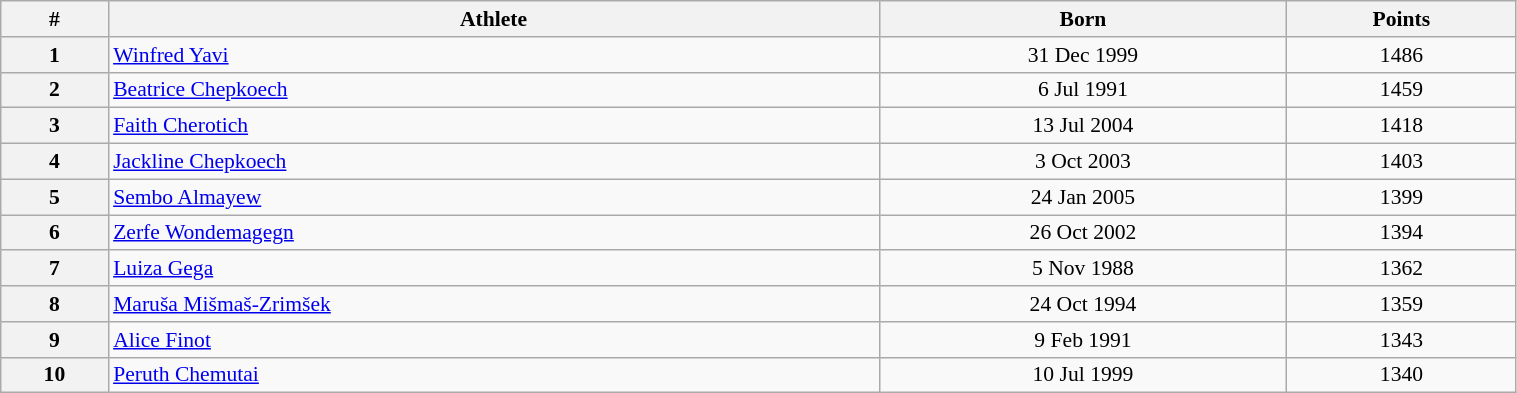<table class="wikitable" width=80% style="font-size:90%; text-align:center;">
<tr>
<th>#</th>
<th>Athlete</th>
<th>Born</th>
<th>Points</th>
</tr>
<tr>
<th>1</th>
<td align=left> <a href='#'>Winfred Yavi</a></td>
<td>31 Dec 1999</td>
<td>1486</td>
</tr>
<tr>
<th>2</th>
<td align=left> <a href='#'>Beatrice Chepkoech</a></td>
<td>6 Jul 1991</td>
<td>1459</td>
</tr>
<tr>
<th>3</th>
<td align=left> <a href='#'>Faith Cherotich</a></td>
<td>13 Jul 2004</td>
<td>1418</td>
</tr>
<tr>
<th>4</th>
<td align=left> <a href='#'>Jackline Chepkoech</a></td>
<td>3 Oct 2003</td>
<td>1403</td>
</tr>
<tr>
<th>5</th>
<td align=left> <a href='#'>Sembo Almayew</a></td>
<td>24 Jan 2005</td>
<td>1399</td>
</tr>
<tr>
<th>6</th>
<td align=left> <a href='#'>Zerfe Wondemagegn</a></td>
<td>26 Oct 2002</td>
<td>1394</td>
</tr>
<tr>
<th>7</th>
<td align=left> <a href='#'>Luiza Gega</a></td>
<td>5 Nov 1988</td>
<td>1362</td>
</tr>
<tr>
<th>8</th>
<td align=left> <a href='#'>Maruša Mišmaš-Zrimšek</a></td>
<td>24 Oct 1994</td>
<td>1359</td>
</tr>
<tr>
<th>9</th>
<td align=left> <a href='#'>Alice Finot</a></td>
<td>9 Feb 1991</td>
<td>1343</td>
</tr>
<tr>
<th>10</th>
<td align=left> <a href='#'>Peruth Chemutai</a></td>
<td>10 Jul 1999</td>
<td>1340</td>
</tr>
</table>
